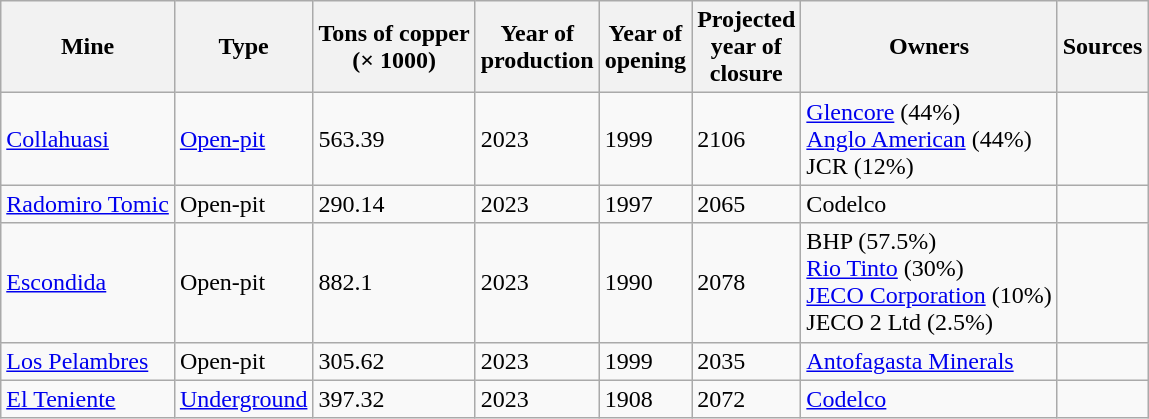<table class="wikitable">
<tr>
<th>Mine</th>
<th>Type</th>
<th>Tons of copper<br>(× 1000)</th>
<th>Year of<br>production</th>
<th>Year of<br>opening</th>
<th>Projected<br>year of<br>closure</th>
<th>Owners</th>
<th>Sources</th>
</tr>
<tr>
<td><a href='#'>Collahuasi</a></td>
<td><a href='#'>Open-pit</a></td>
<td>563.39</td>
<td>2023</td>
<td>1999</td>
<td>2106</td>
<td><a href='#'>Glencore</a> (44%)<br><a href='#'>Anglo American</a> (44%)<br>JCR (12%)</td>
<td></td>
</tr>
<tr>
<td><a href='#'>Radomiro Tomic</a></td>
<td>Open-pit</td>
<td>290.14</td>
<td>2023</td>
<td>1997</td>
<td>2065</td>
<td>Codelco</td>
<td></td>
</tr>
<tr>
<td><a href='#'>Escondida</a></td>
<td>Open-pit</td>
<td>882.1</td>
<td>2023</td>
<td>1990</td>
<td>2078</td>
<td>BHP (57.5%)<br><a href='#'>Rio Tinto</a> (30%)<br><a href='#'>JECO Corporation</a> (10%)<br> JECO 2 Ltd (2.5%)</td>
<td></td>
</tr>
<tr>
<td><a href='#'>Los Pelambres</a></td>
<td>Open-pit</td>
<td>305.62</td>
<td>2023</td>
<td>1999</td>
<td>2035</td>
<td><a href='#'>Antofagasta Minerals</a></td>
<td></td>
</tr>
<tr>
<td><a href='#'>El Teniente</a></td>
<td><a href='#'>Underground</a></td>
<td>397.32</td>
<td>2023</td>
<td>1908</td>
<td>2072</td>
<td><a href='#'>Codelco</a></td>
<td></td>
</tr>
</table>
